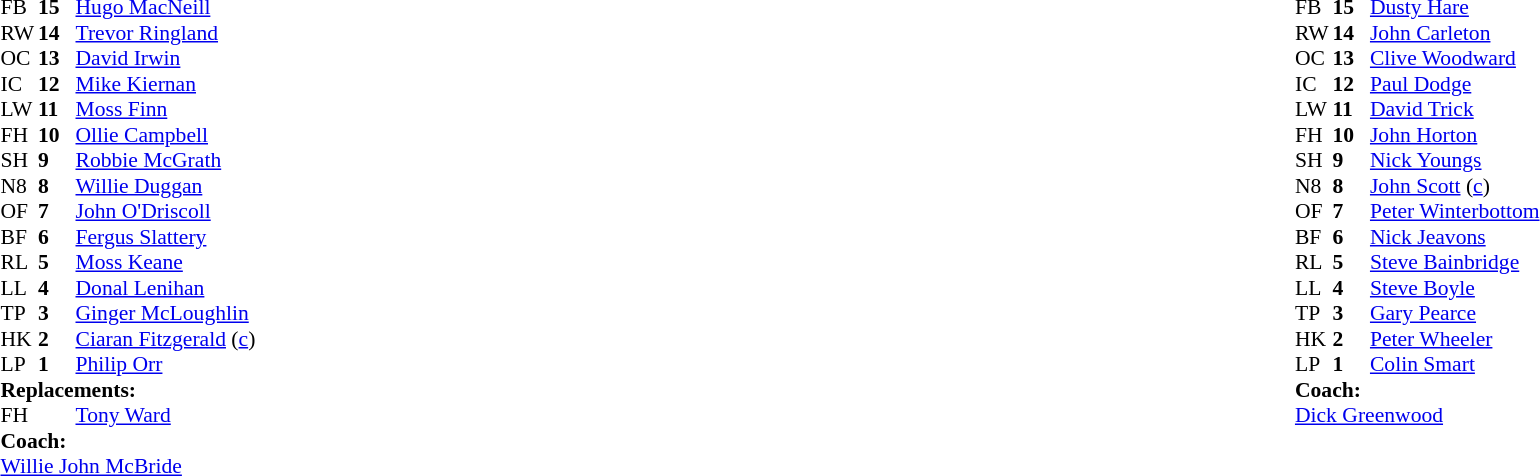<table width="100%">
<tr>
<td valign="top" width="50%"><br><table style="font-size: 90%" cellspacing="0" cellpadding="0">
<tr>
<th width="25"></th>
<th width="25"></th>
</tr>
<tr>
<td>FB</td>
<td><strong>15</strong></td>
<td><a href='#'>Hugo MacNeill</a></td>
</tr>
<tr>
<td>RW</td>
<td><strong>14</strong></td>
<td><a href='#'>Trevor Ringland</a></td>
</tr>
<tr>
<td>OC</td>
<td><strong>13</strong></td>
<td><a href='#'>David Irwin</a></td>
</tr>
<tr>
<td>IC</td>
<td><strong>12</strong></td>
<td><a href='#'>Mike Kiernan</a></td>
</tr>
<tr>
<td>LW</td>
<td><strong>11</strong></td>
<td><a href='#'>Moss Finn</a></td>
</tr>
<tr>
<td>FH</td>
<td><strong>10</strong></td>
<td><a href='#'>Ollie Campbell</a></td>
</tr>
<tr>
<td>SH</td>
<td><strong>9</strong></td>
<td><a href='#'>Robbie McGrath</a></td>
</tr>
<tr>
<td>N8</td>
<td><strong>8</strong></td>
<td><a href='#'>Willie Duggan</a></td>
</tr>
<tr>
<td>OF</td>
<td><strong>7</strong></td>
<td><a href='#'>John O'Driscoll</a></td>
</tr>
<tr>
<td>BF</td>
<td><strong>6</strong></td>
<td><a href='#'>Fergus Slattery</a></td>
</tr>
<tr>
<td>RL</td>
<td><strong>5</strong></td>
<td><a href='#'>Moss Keane</a></td>
</tr>
<tr>
<td>LL</td>
<td><strong>4</strong></td>
<td><a href='#'>Donal Lenihan</a></td>
</tr>
<tr>
<td>TP</td>
<td><strong>3</strong></td>
<td><a href='#'>Ginger McLoughlin</a></td>
</tr>
<tr>
<td>HK</td>
<td><strong>2</strong></td>
<td><a href='#'>Ciaran Fitzgerald</a> (<a href='#'>c</a>)</td>
</tr>
<tr>
<td>LP</td>
<td><strong>1</strong></td>
<td><a href='#'>Philip Orr</a></td>
</tr>
<tr>
<td colspan=3><strong>Replacements:</strong></td>
</tr>
<tr>
<td>FH</td>
<td><strong> </strong></td>
<td><a href='#'>Tony Ward</a></td>
</tr>
<tr>
<td colspan="4"><strong>Coach:</strong></td>
</tr>
<tr>
<td colspan="4"> <a href='#'>Willie John McBride</a></td>
</tr>
</table>
</td>
<td valign="top" width="50%"><br><table style="font-size: 90%" cellspacing="0" cellpadding="0" align="center">
<tr>
<th width="25"></th>
<th width="25"></th>
</tr>
<tr>
<td>FB</td>
<td><strong>15</strong></td>
<td><a href='#'>Dusty Hare</a></td>
</tr>
<tr>
<td>RW</td>
<td><strong>14</strong></td>
<td><a href='#'>John Carleton</a></td>
</tr>
<tr>
<td>OC</td>
<td><strong>13</strong></td>
<td><a href='#'>Clive Woodward</a></td>
</tr>
<tr>
<td>IC</td>
<td><strong>12</strong></td>
<td><a href='#'>Paul Dodge</a></td>
</tr>
<tr>
<td>LW</td>
<td><strong>11</strong></td>
<td><a href='#'>David Trick</a></td>
</tr>
<tr>
<td>FH</td>
<td><strong>10</strong></td>
<td><a href='#'>John Horton</a></td>
</tr>
<tr>
<td>SH</td>
<td><strong>9</strong></td>
<td><a href='#'>Nick Youngs</a></td>
</tr>
<tr>
<td>N8</td>
<td><strong>8</strong></td>
<td><a href='#'>John Scott</a> (<a href='#'>c</a>)</td>
</tr>
<tr>
<td>OF</td>
<td><strong>7</strong></td>
<td><a href='#'>Peter Winterbottom</a></td>
</tr>
<tr>
<td>BF</td>
<td><strong>6</strong></td>
<td><a href='#'>Nick Jeavons</a></td>
</tr>
<tr>
<td>RL</td>
<td><strong>5</strong></td>
<td><a href='#'>Steve Bainbridge</a></td>
</tr>
<tr>
<td>LL</td>
<td><strong>4</strong></td>
<td><a href='#'>Steve Boyle</a></td>
</tr>
<tr>
<td>TP</td>
<td><strong>3</strong></td>
<td><a href='#'>Gary Pearce</a></td>
</tr>
<tr>
<td>HK</td>
<td><strong>2</strong></td>
<td><a href='#'>Peter Wheeler</a></td>
</tr>
<tr>
<td>LP</td>
<td><strong>1</strong></td>
<td><a href='#'>Colin Smart</a></td>
</tr>
<tr>
<td colspan="4"><strong>Coach:</strong></td>
</tr>
<tr>
<td colspan="4"> <a href='#'>Dick Greenwood</a></td>
</tr>
</table>
</td>
</tr>
</table>
